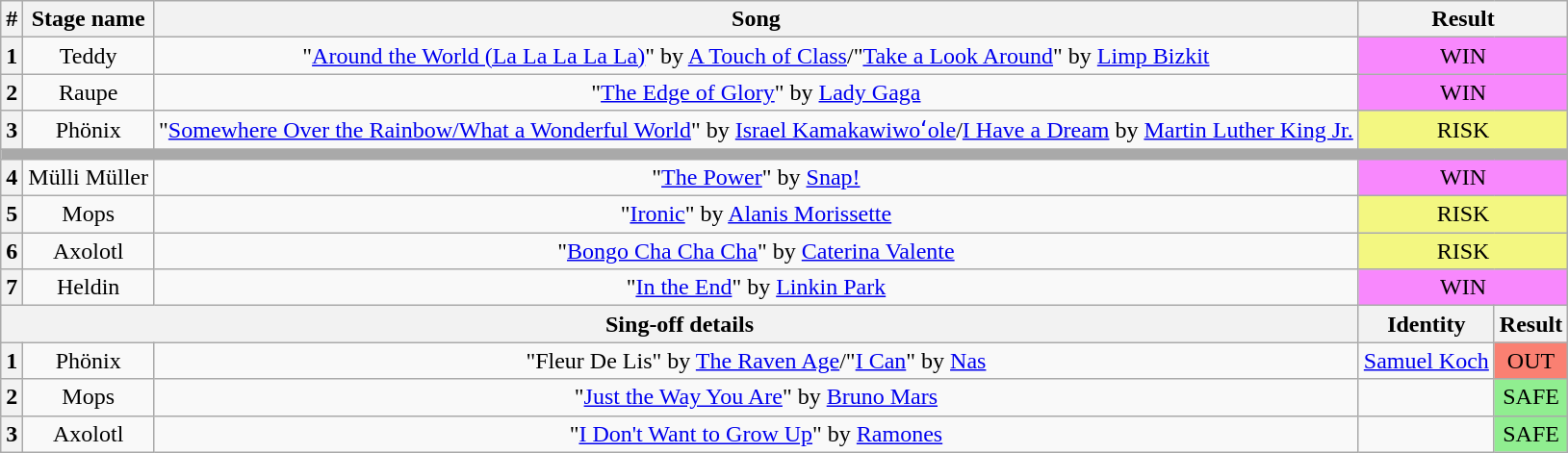<table class="wikitable plainrowheaders" style="text-align: center;">
<tr>
<th>#</th>
<th>Stage name</th>
<th>Song</th>
<th colspan="2">Result</th>
</tr>
<tr>
<th>1</th>
<td>Teddy</td>
<td>"<a href='#'>Around the World (La La La La La)</a>" by <a href='#'>A Touch of Class</a>/"<a href='#'>Take a Look Around</a>" by <a href='#'>Limp Bizkit</a></td>
<td colspan="2" bgcolor="F888FD">WIN</td>
</tr>
<tr>
<th>2</th>
<td>Raupe</td>
<td>"<a href='#'>The Edge of Glory</a>" by <a href='#'>Lady Gaga</a></td>
<td colspan="2" bgcolor="F888FD">WIN</td>
</tr>
<tr>
<th>3</th>
<td>Phönix</td>
<td>"<a href='#'>Somewhere Over the Rainbow/What a Wonderful World</a>" by <a href='#'>Israel Kamakawiwoʻole</a>/<a href='#'>I Have a Dream</a> by <a href='#'>Martin Luther King Jr.</a></td>
<td colspan="2" bgcolor="#F3F781">RISK</td>
</tr>
<tr>
<td colspan="5" style="background:darkgray"></td>
</tr>
<tr>
<th>4</th>
<td>Mülli Müller</td>
<td>"<a href='#'>The Power</a>" by <a href='#'>Snap!</a></td>
<td colspan="2" bgcolor="F888FD">WIN</td>
</tr>
<tr>
<th>5</th>
<td>Mops</td>
<td>"<a href='#'>Ironic</a>" by <a href='#'>Alanis Morissette</a></td>
<td colspan="2" bgcolor="#F3F781">RISK</td>
</tr>
<tr>
<th>6</th>
<td>Axolotl</td>
<td>"<a href='#'>Bongo Cha Cha Cha</a>" by <a href='#'>Caterina Valente</a></td>
<td colspan="2" bgcolor="#F3F781">RISK</td>
</tr>
<tr>
<th>7</th>
<td>Heldin</td>
<td>"<a href='#'>In the End</a>" by <a href='#'>Linkin Park</a></td>
<td colspan="2" bgcolor="F888FD">WIN</td>
</tr>
<tr>
<th colspan="3">Sing-off details</th>
<th>Identity</th>
<th>Result</th>
</tr>
<tr>
<th>1</th>
<td>Phönix</td>
<td>"Fleur De Lis" by <a href='#'>The Raven Age</a>/"<a href='#'>I Can</a>" by <a href='#'>Nas</a></td>
<td><a href='#'>Samuel Koch</a></td>
<td bgcolor=salmon>OUT</td>
</tr>
<tr>
<th>2</th>
<td>Mops</td>
<td>"<a href='#'>Just the Way You Are</a>" by <a href='#'>Bruno Mars</a></td>
<td></td>
<td bgcolor=lightgreen>SAFE</td>
</tr>
<tr>
<th>3</th>
<td>Axolotl</td>
<td>"<a href='#'>I Don't Want to Grow Up</a>" by <a href='#'>Ramones</a></td>
<td></td>
<td bgcolor=lightgreen>SAFE</td>
</tr>
</table>
